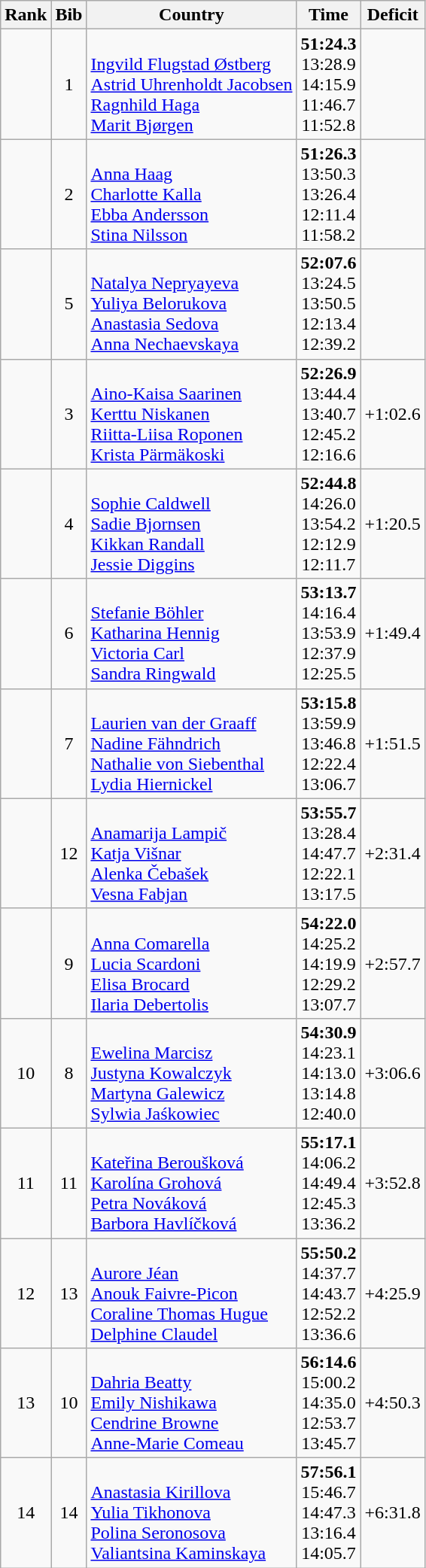<table class="wikitable sortable" style="text-align:center">
<tr>
<th>Rank</th>
<th>Bib</th>
<th>Country</th>
<th>Time</th>
<th>Deficit</th>
</tr>
<tr>
<td></td>
<td>1</td>
<td align="left"><br><a href='#'>Ingvild Flugstad Østberg</a><br><a href='#'>Astrid Uhrenholdt Jacobsen</a><br><a href='#'>Ragnhild Haga</a>  <br><a href='#'>Marit Bjørgen</a></td>
<td><strong>51:24.3</strong><br>13:28.9<br>14:15.9<br>11:46.7<br>11:52.8</td>
<td></td>
</tr>
<tr>
<td></td>
<td>2</td>
<td align="left"><br><a href='#'>Anna Haag</a><br><a href='#'>Charlotte Kalla</a><br><a href='#'>Ebba Andersson</a><br><a href='#'>Stina Nilsson</a></td>
<td><strong>51:26.3</strong><br>13:50.3<br>13:26.4<br>12:11.4<br>11:58.2</td>
<td></td>
</tr>
<tr>
<td></td>
<td>5</td>
<td align="left"><br><a href='#'>Natalya Nepryayeva</a><br><a href='#'>Yuliya Belorukova</a><br><a href='#'>Anastasia Sedova</a><br><a href='#'>Anna Nechaevskaya</a></td>
<td><strong>52:07.6</strong><br>13:24.5<br>13:50.5<br>12:13.4<br>12:39.2</td>
<td></td>
</tr>
<tr>
<td></td>
<td>3</td>
<td align="left"><br><a href='#'>Aino-Kaisa Saarinen</a><br><a href='#'>Kerttu Niskanen</a><br><a href='#'>Riitta-Liisa Roponen</a><br><a href='#'>Krista Pärmäkoski</a></td>
<td><strong>52:26.9</strong><br>13:44.4<br>13:40.7<br>12:45.2<br>12:16.6</td>
<td>+1:02.6</td>
</tr>
<tr>
<td></td>
<td>4</td>
<td align="left"><br><a href='#'>Sophie Caldwell</a><br><a href='#'>Sadie Bjornsen</a><br><a href='#'>Kikkan Randall</a><br><a href='#'>Jessie Diggins</a></td>
<td><strong>52:44.8</strong><br>14:26.0<br>13:54.2<br>12:12.9<br>12:11.7</td>
<td>+1:20.5</td>
</tr>
<tr>
<td></td>
<td>6</td>
<td align="left"><br><a href='#'>Stefanie Böhler</a><br><a href='#'>Katharina Hennig</a><br><a href='#'>Victoria Carl</a><br><a href='#'>Sandra Ringwald</a></td>
<td><strong>53:13.7</strong><br>14:16.4<br>13:53.9<br>12:37.9<br>12:25.5</td>
<td>+1:49.4</td>
</tr>
<tr>
<td></td>
<td>7</td>
<td align="left"><br><a href='#'>Laurien van der Graaff</a><br><a href='#'>Nadine Fähndrich</a><br><a href='#'>Nathalie von Siebenthal</a><br><a href='#'>Lydia Hiernickel</a></td>
<td><strong>53:15.8</strong><br>13:59.9<br>13:46.8<br>12:22.4<br>13:06.7</td>
<td>+1:51.5</td>
</tr>
<tr>
<td></td>
<td>12</td>
<td align="left"><br><a href='#'>Anamarija Lampič</a><br><a href='#'>Katja Višnar</a><br><a href='#'>Alenka Čebašek</a><br><a href='#'>Vesna Fabjan</a></td>
<td><strong>53:55.7</strong><br>13:28.4<br>14:47.7<br>12:22.1<br>13:17.5</td>
<td>+2:31.4</td>
</tr>
<tr>
<td></td>
<td>9</td>
<td align="left"><br><a href='#'>Anna Comarella</a><br><a href='#'>Lucia Scardoni</a><br><a href='#'>Elisa Brocard</a><br><a href='#'>Ilaria Debertolis</a></td>
<td><strong>54:22.0</strong><br>14:25.2<br>14:19.9<br>12:29.2<br>13:07.7</td>
<td>+2:57.7</td>
</tr>
<tr>
<td>10</td>
<td>8</td>
<td align="left"><br><a href='#'>Ewelina Marcisz</a><br><a href='#'>Justyna Kowalczyk</a><br><a href='#'>Martyna Galewicz</a><br><a href='#'>Sylwia Jaśkowiec</a></td>
<td><strong>54:30.9</strong><br>14:23.1<br>14:13.0<br>13:14.8<br>12:40.0</td>
<td>+3:06.6</td>
</tr>
<tr>
<td>11</td>
<td>11</td>
<td align="left"><br><a href='#'>Kateřina Beroušková</a><br><a href='#'>Karolína Grohová</a><br><a href='#'>Petra Nováková</a><br><a href='#'>Barbora Havlíčková</a></td>
<td><strong>55:17.1</strong><br>14:06.2<br>14:49.4<br>12:45.3<br>13:36.2</td>
<td>+3:52.8</td>
</tr>
<tr>
<td>12</td>
<td>13</td>
<td align="left"><br><a href='#'>Aurore Jéan</a><br><a href='#'>Anouk Faivre-Picon</a><br><a href='#'>Coraline Thomas Hugue</a><br><a href='#'>Delphine Claudel</a></td>
<td><strong>55:50.2</strong><br>14:37.7<br>14:43.7<br>12:52.2<br>13:36.6</td>
<td>+4:25.9</td>
</tr>
<tr>
<td>13</td>
<td>10</td>
<td align="left"><br><a href='#'>Dahria Beatty</a><br><a href='#'>Emily Nishikawa</a><br><a href='#'>Cendrine Browne</a><br><a href='#'>Anne-Marie Comeau</a></td>
<td><strong>56:14.6</strong><br>15:00.2<br>14:35.0<br>12:53.7<br>13:45.7</td>
<td>+4:50.3</td>
</tr>
<tr>
<td>14</td>
<td>14</td>
<td align="left"><br><a href='#'>Anastasia Kirillova</a><br><a href='#'>Yulia Tikhonova</a><br><a href='#'>Polina Seronosova</a><br><a href='#'>Valiantsina Kaminskaya</a></td>
<td><strong>57:56.1</strong><br>15:46.7<br>14:47.3<br>13:16.4<br>14:05.7</td>
<td>+6:31.8</td>
</tr>
</table>
